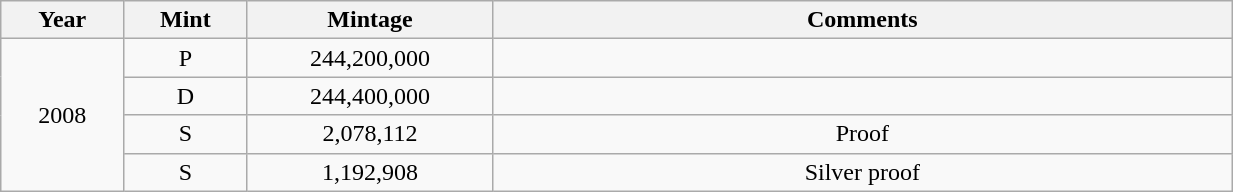<table class="wikitable sortable" style="min-width:65%; text-align:center;">
<tr>
<th width="10%">Year</th>
<th width="10%">Mint</th>
<th width="20%">Mintage</th>
<th width="60%">Comments</th>
</tr>
<tr>
<td rowspan="4">2008</td>
<td>P</td>
<td>244,200,000</td>
<td></td>
</tr>
<tr>
<td>D</td>
<td>244,400,000</td>
<td></td>
</tr>
<tr>
<td>S</td>
<td>2,078,112</td>
<td>Proof</td>
</tr>
<tr>
<td>S</td>
<td>1,192,908</td>
<td>Silver proof</td>
</tr>
</table>
